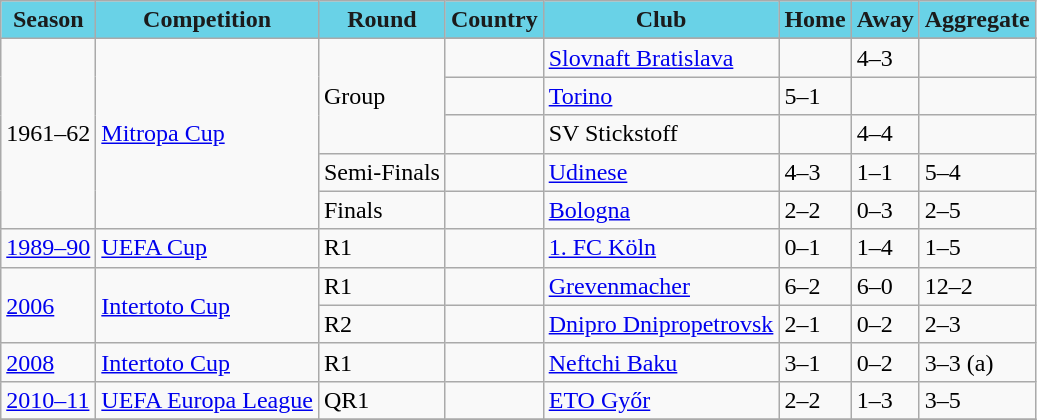<table class="wikitable">
<tr>
<th style="color:#1B1B1B; background:#69D2E7;">Season</th>
<th style="color:#1B1B1B; background:#69D2E7;">Competition</th>
<th style="color:#1B1B1B; background:#69D2E7;">Round</th>
<th style="color:#1B1B1B; background:#69D2E7;">Country</th>
<th style="color:#1B1B1B; background:#69D2E7;">Club</th>
<th style="color:#1B1B1B; background:#69D2E7;">Home</th>
<th style="color:#1B1B1B; background:#69D2E7;">Away</th>
<th style="color:#1B1B1B; background:#69D2E7;">Aggregate</th>
</tr>
<tr>
<td rowspan=6>1961–62</td>
<td rowspan=6><a href='#'>Mitropa Cup</a></td>
<td rowspan=4>Group</td>
</tr>
<tr>
<td></td>
<td><a href='#'>Slovnaft Bratislava</a></td>
<td></td>
<td>4–3</td>
<td></td>
</tr>
<tr>
<td></td>
<td><a href='#'>Torino</a></td>
<td>5–1</td>
<td></td>
<td></td>
</tr>
<tr>
<td></td>
<td>SV Stickstoff</td>
<td></td>
<td>4–4</td>
<td></td>
</tr>
<tr>
<td>Semi-Finals</td>
<td></td>
<td><a href='#'>Udinese</a></td>
<td>4–3</td>
<td>1–1</td>
<td>5–4</td>
</tr>
<tr>
<td>Finals</td>
<td></td>
<td><a href='#'>Bologna</a></td>
<td>2–2</td>
<td>0–3</td>
<td>2–5</td>
</tr>
<tr>
<td rowspan="1"><a href='#'>1989–90</a></td>
<td rowspan="1"><a href='#'>UEFA Cup</a></td>
<td>R1</td>
<td></td>
<td><a href='#'>1. FC Köln</a></td>
<td>0–1</td>
<td>1–4</td>
<td>1–5</td>
</tr>
<tr>
<td rowspan="2"><a href='#'>2006</a></td>
<td rowspan="2"><a href='#'>Intertoto Cup</a></td>
<td>R1</td>
<td></td>
<td><a href='#'>Grevenmacher</a></td>
<td>6–2</td>
<td>6–0</td>
<td>12–2</td>
</tr>
<tr>
<td>R2</td>
<td></td>
<td><a href='#'>Dnipro Dnipropetrovsk</a></td>
<td>2–1</td>
<td>0–2</td>
<td>2–3</td>
</tr>
<tr>
<td rowspan="1"><a href='#'>2008</a></td>
<td rowspan="1"><a href='#'>Intertoto Cup</a></td>
<td>R1</td>
<td></td>
<td><a href='#'>Neftchi Baku</a></td>
<td>3–1</td>
<td>0–2</td>
<td>3–3 (a)</td>
</tr>
<tr>
<td rowspan="1"><a href='#'>2010–11</a></td>
<td rowspan="1"><a href='#'>UEFA Europa League</a></td>
<td>QR1</td>
<td></td>
<td><a href='#'>ETO Győr</a></td>
<td>2–2</td>
<td>1–3</td>
<td>3–5</td>
</tr>
<tr>
</tr>
</table>
